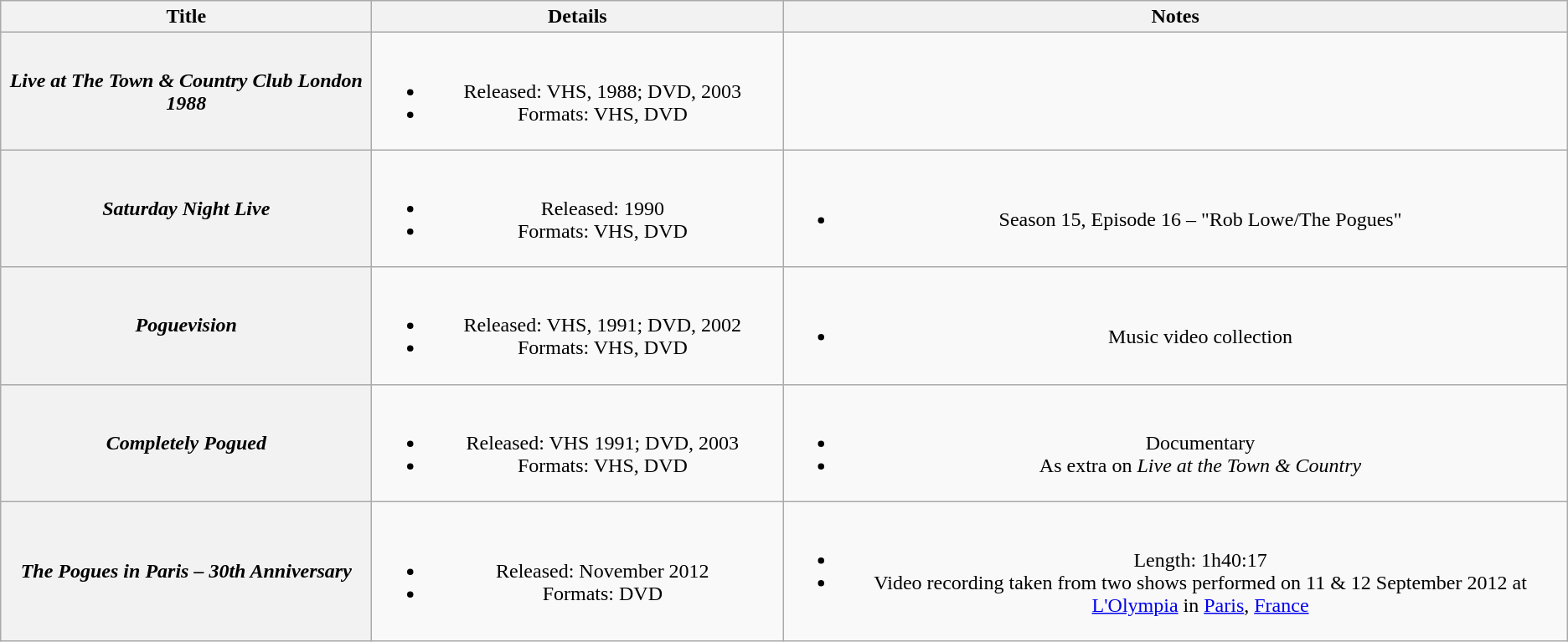<table class="wikitable plainrowheaders" style="text-align:center;">
<tr>
<th scope="col" style="width:18em;">Title</th>
<th scope="col" style="width:20em;">Details</th>
<th scope="col">Notes</th>
</tr>
<tr>
<th scope="row"><em>Live at The Town & Country Club London 1988</em></th>
<td><br><ul><li>Released: VHS, 1988; DVD, 2003</li><li>Formats: VHS, DVD</li></ul></td>
<td></td>
</tr>
<tr>
<th scope="row"><em>Saturday Night Live</em></th>
<td><br><ul><li>Released: 1990</li><li>Formats: VHS, DVD</li></ul></td>
<td><br><ul><li>Season 15, Episode 16 – "Rob Lowe/The Pogues"</li></ul></td>
</tr>
<tr>
<th scope="row"><em>Poguevision</em></th>
<td><br><ul><li>Released: VHS, 1991; DVD, 2002</li><li>Formats: VHS, DVD</li></ul></td>
<td><br><ul><li>Music video collection</li></ul></td>
</tr>
<tr>
<th scope="row"><em>Completely Pogued</em></th>
<td><br><ul><li>Released: VHS 1991; DVD, 2003</li><li>Formats: VHS, DVD</li></ul></td>
<td><br><ul><li>Documentary</li><li>As extra on <em>Live at the Town & Country</em></li></ul></td>
</tr>
<tr>
<th scope="row"><em>The Pogues in Paris – 30th Anniversary</em></th>
<td><br><ul><li>Released: November 2012</li><li>Formats: DVD</li></ul></td>
<td><br><ul><li>Length: 1h40:17</li><li>Video recording taken from two shows performed on 11 & 12 September 2012 at <a href='#'>L'Olympia</a> in <a href='#'>Paris</a>, <a href='#'>France</a></li></ul></td>
</tr>
</table>
